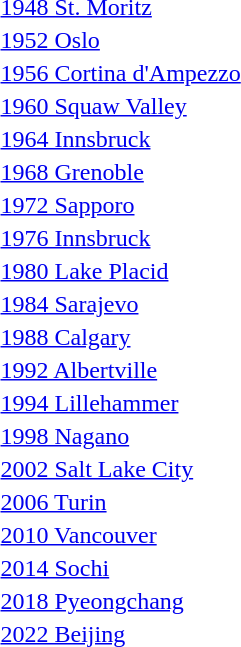<table>
<tr>
<td><a href='#'>1948 St. Moritz</a><br></td>
<td></td>
<td></td>
<td></td>
</tr>
<tr>
<td><a href='#'>1952 Oslo</a><br></td>
<td></td>
<td></td>
<td></td>
</tr>
<tr>
<td><a href='#'>1956 Cortina d'Ampezzo</a><br></td>
<td></td>
<td></td>
<td></td>
</tr>
<tr>
<td><a href='#'>1960 Squaw Valley</a><br></td>
<td></td>
<td></td>
<td></td>
</tr>
<tr>
<td><a href='#'>1964 Innsbruck</a><br></td>
<td></td>
<td></td>
<td></td>
</tr>
<tr>
<td><a href='#'>1968 Grenoble</a><br></td>
<td></td>
<td></td>
<td></td>
</tr>
<tr>
<td><a href='#'>1972 Sapporo</a><br></td>
<td></td>
<td></td>
<td></td>
</tr>
<tr>
<td><a href='#'>1976 Innsbruck</a><br></td>
<td></td>
<td></td>
<td></td>
</tr>
<tr>
<td><a href='#'>1980 Lake Placid</a><br></td>
<td></td>
<td></td>
<td></td>
</tr>
<tr>
<td><a href='#'>1984 Sarajevo</a><br></td>
<td></td>
<td></td>
<td></td>
</tr>
<tr>
<td><a href='#'>1988 Calgary</a><br></td>
<td></td>
<td></td>
<td></td>
</tr>
<tr>
<td><a href='#'>1992 Albertville</a><br></td>
<td></td>
<td></td>
<td></td>
</tr>
<tr>
<td><a href='#'>1994 Lillehammer</a><br></td>
<td></td>
<td></td>
<td></td>
</tr>
<tr>
<td><a href='#'>1998 Nagano</a><br></td>
<td></td>
<td></td>
<td></td>
</tr>
<tr>
<td><a href='#'>2002 Salt Lake City</a><br></td>
<td></td>
<td></td>
<td></td>
</tr>
<tr>
<td><a href='#'>2006 Turin</a><br></td>
<td></td>
<td></td>
<td></td>
</tr>
<tr>
<td><a href='#'>2010 Vancouver</a><br></td>
<td></td>
<td></td>
<td></td>
</tr>
<tr>
<td><a href='#'>2014 Sochi</a><br></td>
<td></td>
<td></td>
<td></td>
</tr>
<tr>
<td><a href='#'>2018 Pyeongchang</a><br></td>
<td></td>
<td></td>
<td></td>
</tr>
<tr>
<td><a href='#'>2022 Beijing</a> <br></td>
<td></td>
<td></td>
<td></td>
</tr>
<tr>
</tr>
</table>
